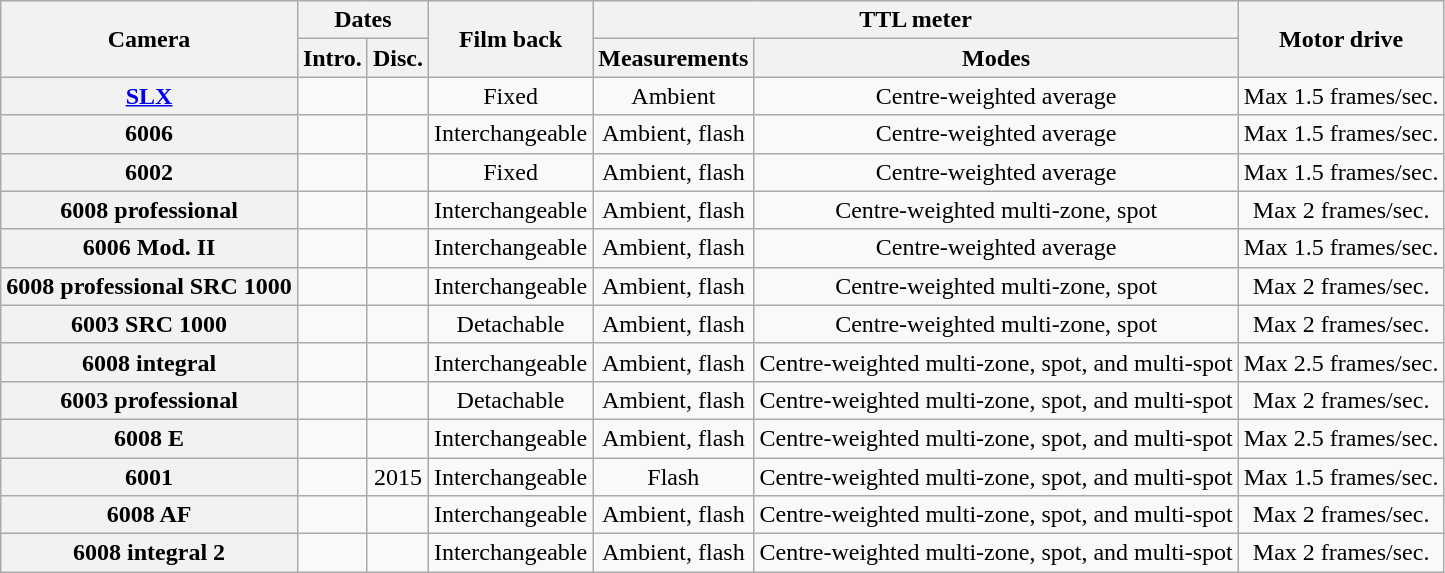<table class="wikitable sortable" style="font-size:100%;text-align:center;">
<tr>
<th rowspan=2>Camera</th>
<th colspan=2>Dates</th>
<th rowspan=2>Film back</th>
<th colspan=2>TTL meter</th>
<th rowspan=2>Motor drive</th>
</tr>
<tr>
<th>Intro.</th>
<th>Disc.</th>
<th>Measurements</th>
<th>Modes</th>
</tr>
<tr>
<th><a href='#'>SLX</a></th>
<td></td>
<td></td>
<td>Fixed</td>
<td>Ambient</td>
<td>Centre-weighted average</td>
<td>Max 1.5 frames/sec.</td>
</tr>
<tr>
<th>6006</th>
<td></td>
<td></td>
<td>Interchangeable</td>
<td>Ambient, flash</td>
<td>Centre-weighted average</td>
<td>Max 1.5 frames/sec.</td>
</tr>
<tr>
<th>6002</th>
<td></td>
<td></td>
<td>Fixed</td>
<td>Ambient, flash</td>
<td>Centre-weighted average</td>
<td>Max 1.5 frames/sec.</td>
</tr>
<tr>
<th>6008 professional</th>
<td></td>
<td></td>
<td>Interchangeable</td>
<td>Ambient, flash</td>
<td>Centre-weighted multi-zone, spot</td>
<td>Max 2 frames/sec.</td>
</tr>
<tr>
<th>6006 Mod. II</th>
<td></td>
<td></td>
<td>Interchangeable</td>
<td>Ambient, flash</td>
<td>Centre-weighted average</td>
<td>Max 1.5 frames/sec.</td>
</tr>
<tr>
<th>6008 professional SRC 1000</th>
<td></td>
<td></td>
<td>Interchangeable</td>
<td>Ambient, flash</td>
<td>Centre-weighted multi-zone, spot</td>
<td>Max 2 frames/sec.</td>
</tr>
<tr>
<th>6003 SRC 1000</th>
<td></td>
<td></td>
<td>Detachable</td>
<td>Ambient, flash</td>
<td>Centre-weighted multi-zone, spot</td>
<td>Max 2 frames/sec.</td>
</tr>
<tr>
<th>6008 integral</th>
<td></td>
<td></td>
<td>Interchangeable</td>
<td>Ambient, flash</td>
<td>Centre-weighted multi-zone, spot, and multi-spot</td>
<td>Max 2.5 frames/sec.</td>
</tr>
<tr>
<th>6003 professional</th>
<td></td>
<td></td>
<td>Detachable</td>
<td>Ambient, flash</td>
<td>Centre-weighted multi-zone, spot, and multi-spot</td>
<td>Max 2 frames/sec.</td>
</tr>
<tr>
<th>6008 E</th>
<td></td>
<td></td>
<td>Interchangeable</td>
<td>Ambient, flash</td>
<td>Centre-weighted multi-zone, spot, and multi-spot</td>
<td>Max 2.5 frames/sec.</td>
</tr>
<tr>
<th>6001</th>
<td></td>
<td>2015</td>
<td>Interchangeable</td>
<td>Flash</td>
<td>Centre-weighted multi-zone, spot, and multi-spot</td>
<td>Max 1.5 frames/sec.</td>
</tr>
<tr>
<th>6008 AF</th>
<td></td>
<td></td>
<td>Interchangeable</td>
<td>Ambient, flash</td>
<td>Centre-weighted multi-zone, spot, and multi-spot</td>
<td>Max 2 frames/sec.</td>
</tr>
<tr>
<th>6008 integral 2</th>
<td></td>
<td></td>
<td>Interchangeable</td>
<td>Ambient, flash</td>
<td>Centre-weighted multi-zone, spot, and multi-spot</td>
<td>Max 2 frames/sec.</td>
</tr>
</table>
